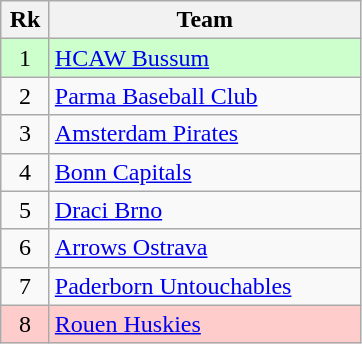<table class="wikitable" style="text-align:center">
<tr>
<th width="25">Rk</th>
<th width="200">Team</th>
</tr>
<tr style="background-color:#ccffcc;">
<td>1</td>
<td style="text-align:left;"> <a href='#'>HCAW Bussum</a></td>
</tr>
<tr>
<td>2</td>
<td style="text-align:left;"> <a href='#'>Parma Baseball Club</a></td>
</tr>
<tr>
<td>3</td>
<td style="text-align:left;"> <a href='#'>Amsterdam Pirates</a></td>
</tr>
<tr>
<td>4</td>
<td style="text-align:left;"> <a href='#'>Bonn Capitals</a></td>
</tr>
<tr>
<td>5</td>
<td style="text-align:left;"> <a href='#'>Draci Brno</a></td>
</tr>
<tr>
<td>6</td>
<td style="text-align:left;"> <a href='#'>Arrows Ostrava</a></td>
</tr>
<tr>
<td>7</td>
<td style="text-align:left;"> <a href='#'>Paderborn Untouchables</a></td>
</tr>
<tr style="background-color:#ffcccc;">
<td>8</td>
<td style="text-align:left;"> <a href='#'>Rouen Huskies</a></td>
</tr>
</table>
